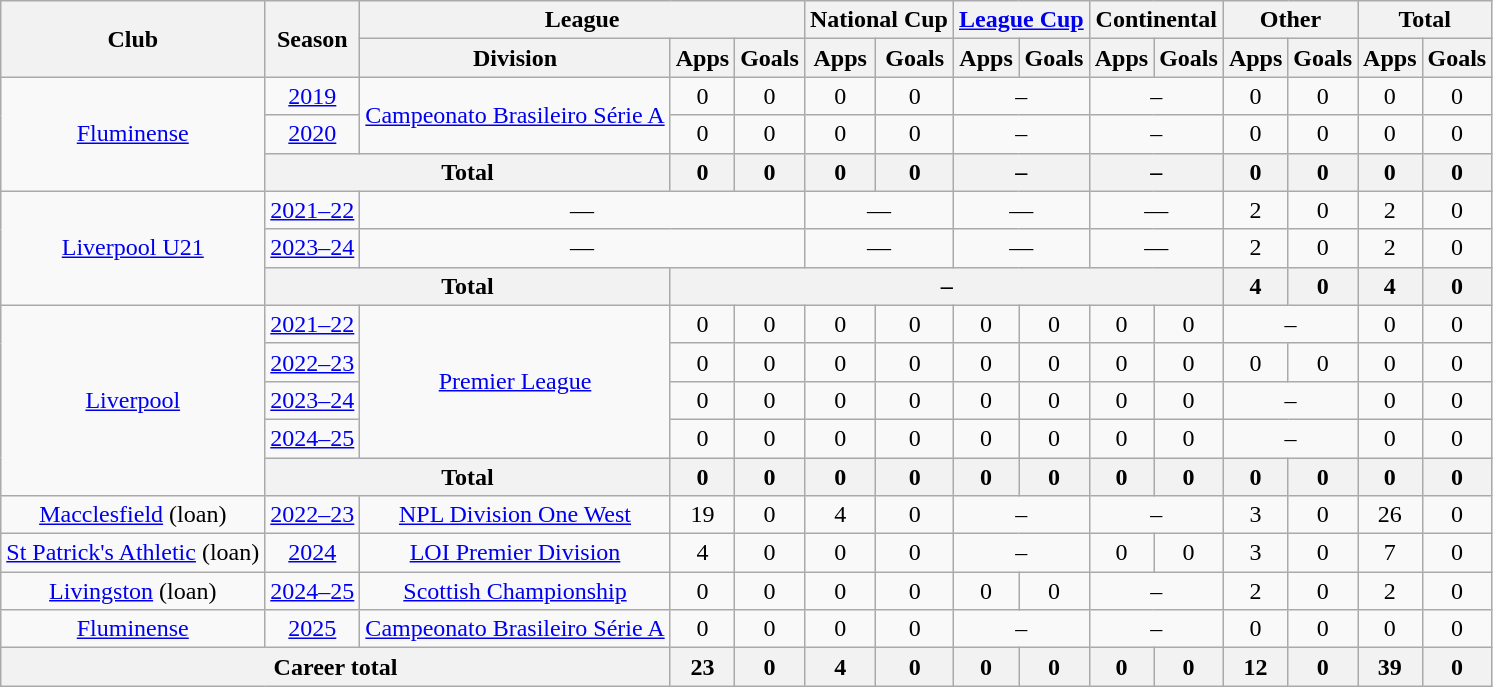<table class="wikitable" style="text-align:center">
<tr>
<th rowspan="2">Club</th>
<th rowspan="2">Season</th>
<th colspan="3">League</th>
<th colspan="2">National Cup</th>
<th colspan="2"><a href='#'>League Cup</a></th>
<th colspan="2">Continental</th>
<th colspan="2">Other</th>
<th colspan="2">Total</th>
</tr>
<tr>
<th>Division</th>
<th>Apps</th>
<th>Goals</th>
<th>Apps</th>
<th>Goals</th>
<th>Apps</th>
<th>Goals</th>
<th>Apps</th>
<th>Goals</th>
<th>Apps</th>
<th>Goals</th>
<th>Apps</th>
<th>Goals</th>
</tr>
<tr>
<td rowspan="3"><a href='#'>Fluminense</a></td>
<td><a href='#'>2019</a></td>
<td rowspan="2"><a href='#'>Campeonato Brasileiro Série A</a></td>
<td>0</td>
<td>0</td>
<td>0</td>
<td>0</td>
<td colspan="2">–</td>
<td colspan="2">–</td>
<td>0</td>
<td>0</td>
<td>0</td>
<td>0</td>
</tr>
<tr>
<td><a href='#'>2020</a></td>
<td>0</td>
<td>0</td>
<td>0</td>
<td>0</td>
<td colspan="2">–</td>
<td colspan="2">–</td>
<td>0</td>
<td>0</td>
<td>0</td>
<td>0</td>
</tr>
<tr>
<th colspan="2">Total</th>
<th>0</th>
<th>0</th>
<th>0</th>
<th>0</th>
<th colspan="2">–</th>
<th colspan="2">–</th>
<th>0</th>
<th>0</th>
<th>0</th>
<th>0</th>
</tr>
<tr>
<td rowspan="3"><a href='#'>Liverpool U21</a></td>
<td><a href='#'>2021–22</a></td>
<td colspan=3>—</td>
<td colspan=2>—</td>
<td colspan=2>—</td>
<td colspan=2>—</td>
<td>2</td>
<td>0</td>
<td>2</td>
<td>0</td>
</tr>
<tr>
<td><a href='#'>2023–24</a></td>
<td colspan=3>—</td>
<td colspan=2>—</td>
<td colspan=2>—</td>
<td colspan=2>—</td>
<td>2</td>
<td>0</td>
<td>2</td>
<td>0</td>
</tr>
<tr>
<th colspan="2">Total</th>
<th colspan="8">–</th>
<th>4</th>
<th>0</th>
<th>4</th>
<th>0</th>
</tr>
<tr>
<td rowspan="5"><a href='#'>Liverpool</a></td>
<td><a href='#'>2021–22</a></td>
<td rowspan="4"><a href='#'>Premier League</a></td>
<td>0</td>
<td>0</td>
<td>0</td>
<td>0</td>
<td>0</td>
<td>0</td>
<td>0</td>
<td>0</td>
<td colspan="2">–</td>
<td>0</td>
<td>0</td>
</tr>
<tr>
<td><a href='#'>2022–23</a></td>
<td>0</td>
<td>0</td>
<td>0</td>
<td>0</td>
<td>0</td>
<td>0</td>
<td>0</td>
<td>0</td>
<td>0</td>
<td>0</td>
<td>0</td>
<td>0</td>
</tr>
<tr>
<td><a href='#'>2023–24</a></td>
<td>0</td>
<td>0</td>
<td>0</td>
<td>0</td>
<td>0</td>
<td>0</td>
<td>0</td>
<td>0</td>
<td colspan="2">–</td>
<td>0</td>
<td>0</td>
</tr>
<tr>
<td><a href='#'>2024–25</a></td>
<td>0</td>
<td>0</td>
<td>0</td>
<td>0</td>
<td>0</td>
<td>0</td>
<td>0</td>
<td>0</td>
<td colspan="2">–</td>
<td>0</td>
<td>0</td>
</tr>
<tr>
<th colspan="2">Total</th>
<th>0</th>
<th>0</th>
<th>0</th>
<th>0</th>
<th>0</th>
<th>0</th>
<th>0</th>
<th>0</th>
<th>0</th>
<th>0</th>
<th>0</th>
<th>0</th>
</tr>
<tr>
<td><a href='#'>Macclesfield</a> (loan)</td>
<td><a href='#'>2022–23</a></td>
<td><a href='#'>NPL Division One West</a></td>
<td>19</td>
<td>0</td>
<td>4</td>
<td>0</td>
<td colspan="2">–</td>
<td colspan="2">–</td>
<td>3</td>
<td>0</td>
<td>26</td>
<td>0</td>
</tr>
<tr>
<td><a href='#'>St Patrick's Athletic</a> (loan)</td>
<td><a href='#'>2024</a></td>
<td><a href='#'>LOI Premier Division</a></td>
<td>4</td>
<td>0</td>
<td>0</td>
<td>0</td>
<td colspan="2">–</td>
<td>0</td>
<td>0</td>
<td>3</td>
<td>0</td>
<td>7</td>
<td>0</td>
</tr>
<tr>
<td><a href='#'>Livingston</a> (loan)</td>
<td><a href='#'>2024–25</a></td>
<td><a href='#'>Scottish Championship</a></td>
<td>0</td>
<td>0</td>
<td>0</td>
<td>0</td>
<td>0</td>
<td>0</td>
<td colspan="2">–</td>
<td>2</td>
<td>0</td>
<td>2</td>
<td>0</td>
</tr>
<tr>
<td><a href='#'>Fluminense</a></td>
<td><a href='#'>2025</a></td>
<td><a href='#'>Campeonato Brasileiro Série A</a></td>
<td>0</td>
<td>0</td>
<td>0</td>
<td>0</td>
<td colspan="2">–</td>
<td colspan="2">–</td>
<td>0</td>
<td>0</td>
<td>0</td>
<td>0</td>
</tr>
<tr>
<th colspan="3">Career total</th>
<th>23</th>
<th>0</th>
<th>4</th>
<th>0</th>
<th>0</th>
<th>0</th>
<th>0</th>
<th>0</th>
<th>12</th>
<th>0</th>
<th>39</th>
<th>0</th>
</tr>
</table>
